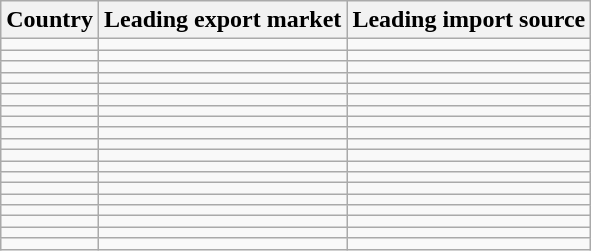<table class="wikitable sortable" style="text-align:right">
<tr>
<th>Country</th>
<th>Leading export market</th>
<th>Leading import source</th>
</tr>
<tr>
<td align="left"></td>
<td></td>
<td></td>
</tr>
<tr>
<td align="left"></td>
<td></td>
<td></td>
</tr>
<tr>
<td align="left"></td>
<td></td>
<td></td>
</tr>
<tr>
<td align="left"></td>
<td></td>
<td></td>
</tr>
<tr>
<td align="left"></td>
<td></td>
<td></td>
</tr>
<tr>
<td align="left"></td>
<td></td>
<td></td>
</tr>
<tr>
<td align="left"></td>
<td></td>
<td></td>
</tr>
<tr>
<td align="left"></td>
<td></td>
<td></td>
</tr>
<tr>
<td align="left"></td>
<td></td>
<td></td>
</tr>
<tr>
<td align="left"></td>
<td></td>
<td></td>
</tr>
<tr>
<td align="left"></td>
<td></td>
<td></td>
</tr>
<tr>
<td align="left"></td>
<td></td>
<td></td>
</tr>
<tr>
<td align="left"></td>
<td></td>
<td></td>
</tr>
<tr>
<td align="left"></td>
<td></td>
<td></td>
</tr>
<tr>
<td align="left"></td>
<td></td>
<td></td>
</tr>
<tr>
<td align="left"></td>
<td></td>
<td></td>
</tr>
<tr>
<td align="left"></td>
<td></td>
<td></td>
</tr>
<tr>
<td align="left"></td>
<td></td>
<td></td>
</tr>
<tr>
<td align="left"></td>
<td></td>
<td></td>
</tr>
</table>
